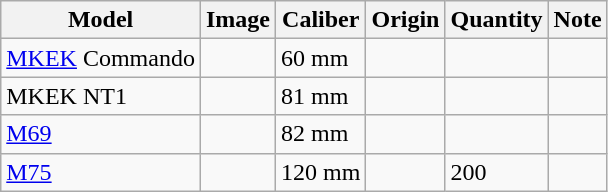<table class="wikitable">
<tr>
<th>Model</th>
<th>Image</th>
<th>Caliber</th>
<th>Origin</th>
<th>Quantity</th>
<th>Note</th>
</tr>
<tr>
<td><a href='#'>MKEK</a> Commando</td>
<td></td>
<td>60 mm</td>
<td></td>
<td></td>
<td></td>
</tr>
<tr>
<td>MKEK NT1</td>
<td></td>
<td>81 mm</td>
<td></td>
<td></td>
<td></td>
</tr>
<tr>
<td><a href='#'>M69</a></td>
<td></td>
<td>82 mm</td>
<td></td>
<td></td>
<td></td>
</tr>
<tr>
<td><a href='#'>M75</a></td>
<td></td>
<td>120 mm</td>
<td></td>
<td>200</td>
<td></td>
</tr>
</table>
